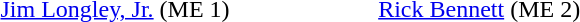<table width="40%">
<tr>
<td width="20%"><a href='#'>Jim Longley, Jr.</a> (ME 1)</td>
<td width="20%"><a href='#'>Rick Bennett</a> (ME 2)</td>
</tr>
</table>
